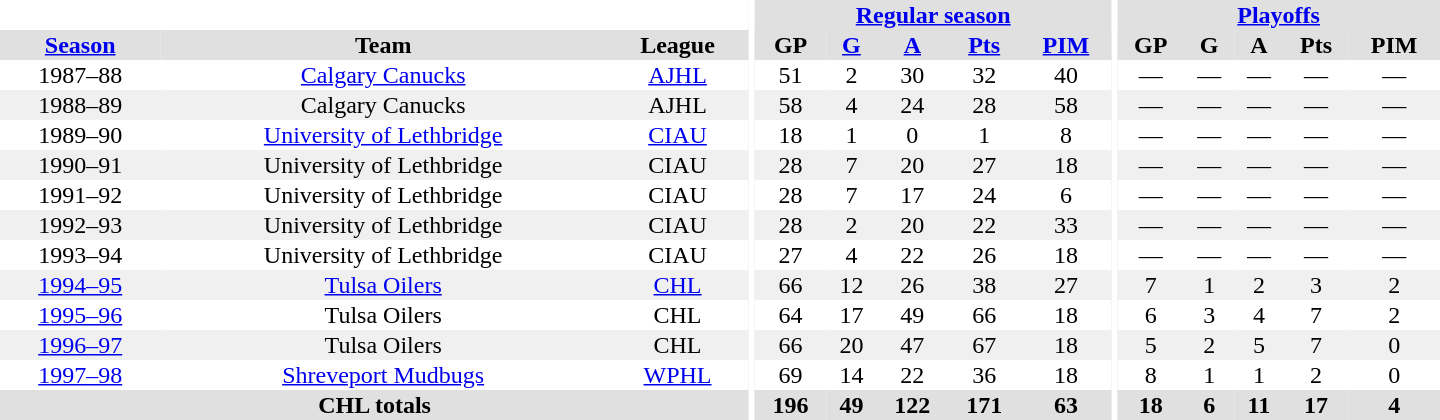<table border="0" cellpadding="1" cellspacing="0" style="text-align:center; width:60em">
<tr bgcolor="#e0e0e0">
<th colspan="3" bgcolor="#ffffff"></th>
<th rowspan="99" bgcolor="#ffffff"></th>
<th colspan="5"><a href='#'>Regular season</a></th>
<th rowspan="99" bgcolor="#ffffff"></th>
<th colspan="5"><a href='#'>Playoffs</a></th>
</tr>
<tr bgcolor="#e0e0e0">
<th><a href='#'>Season</a></th>
<th>Team</th>
<th>League</th>
<th>GP</th>
<th><a href='#'>G</a></th>
<th><a href='#'>A</a></th>
<th><a href='#'>Pts</a></th>
<th><a href='#'>PIM</a></th>
<th>GP</th>
<th>G</th>
<th>A</th>
<th>Pts</th>
<th>PIM</th>
</tr>
<tr>
<td>1987–88</td>
<td><a href='#'>Calgary Canucks</a></td>
<td><a href='#'>AJHL</a></td>
<td>51</td>
<td>2</td>
<td>30</td>
<td>32</td>
<td>40</td>
<td>—</td>
<td>—</td>
<td>—</td>
<td>—</td>
<td>—</td>
</tr>
<tr bgcolor="#f0f0f0">
<td>1988–89</td>
<td>Calgary Canucks</td>
<td>AJHL</td>
<td>58</td>
<td>4</td>
<td>24</td>
<td>28</td>
<td>58</td>
<td>—</td>
<td>—</td>
<td>—</td>
<td>—</td>
<td>—</td>
</tr>
<tr>
<td>1989–90</td>
<td><a href='#'>University of Lethbridge</a></td>
<td><a href='#'>CIAU</a></td>
<td>18</td>
<td>1</td>
<td>0</td>
<td>1</td>
<td>8</td>
<td>—</td>
<td>—</td>
<td>—</td>
<td>—</td>
<td>—</td>
</tr>
<tr bgcolor="#f0f0f0">
<td>1990–91</td>
<td>University of Lethbridge</td>
<td>CIAU</td>
<td>28</td>
<td>7</td>
<td>20</td>
<td>27</td>
<td>18</td>
<td>—</td>
<td>—</td>
<td>—</td>
<td>—</td>
<td>—</td>
</tr>
<tr>
<td>1991–92</td>
<td>University of Lethbridge</td>
<td>CIAU</td>
<td>28</td>
<td>7</td>
<td>17</td>
<td>24</td>
<td>6</td>
<td>—</td>
<td>—</td>
<td>—</td>
<td>—</td>
<td>—</td>
</tr>
<tr bgcolor="#f0f0f0">
<td>1992–93</td>
<td>University of Lethbridge</td>
<td>CIAU</td>
<td>28</td>
<td>2</td>
<td>20</td>
<td>22</td>
<td>33</td>
<td>—</td>
<td>—</td>
<td>—</td>
<td>—</td>
<td>—</td>
</tr>
<tr>
<td>1993–94</td>
<td>University of Lethbridge</td>
<td>CIAU</td>
<td>27</td>
<td>4</td>
<td>22</td>
<td>26</td>
<td>18</td>
<td>—</td>
<td>—</td>
<td>—</td>
<td>—</td>
<td>—</td>
</tr>
<tr bgcolor="#f0f0f0">
<td><a href='#'>1994–95</a></td>
<td><a href='#'>Tulsa Oilers</a></td>
<td><a href='#'>CHL</a></td>
<td>66</td>
<td>12</td>
<td>26</td>
<td>38</td>
<td>27</td>
<td>7</td>
<td>1</td>
<td>2</td>
<td>3</td>
<td>2</td>
</tr>
<tr>
<td><a href='#'>1995–96</a></td>
<td>Tulsa Oilers</td>
<td>CHL</td>
<td>64</td>
<td>17</td>
<td>49</td>
<td>66</td>
<td>18</td>
<td>6</td>
<td>3</td>
<td>4</td>
<td>7</td>
<td>2</td>
</tr>
<tr bgcolor="#f0f0f0">
<td><a href='#'>1996–97</a></td>
<td>Tulsa Oilers</td>
<td>CHL</td>
<td>66</td>
<td>20</td>
<td>47</td>
<td>67</td>
<td>18</td>
<td>5</td>
<td>2</td>
<td>5</td>
<td>7</td>
<td>0</td>
</tr>
<tr>
<td><a href='#'>1997–98</a></td>
<td><a href='#'>Shreveport Mudbugs</a></td>
<td><a href='#'>WPHL</a></td>
<td>69</td>
<td>14</td>
<td>22</td>
<td>36</td>
<td>18</td>
<td>8</td>
<td>1</td>
<td>1</td>
<td>2</td>
<td>0</td>
</tr>
<tr>
</tr>
<tr ALIGN="center" bgcolor="#e0e0e0">
<th colspan="3">CHL totals</th>
<th ALIGN="center">196</th>
<th ALIGN="center">49</th>
<th ALIGN="center">122</th>
<th ALIGN="center">171</th>
<th ALIGN="center">63</th>
<th ALIGN="center">18</th>
<th ALIGN="center">6</th>
<th ALIGN="center">11</th>
<th ALIGN="center">17</th>
<th ALIGN="center">4</th>
</tr>
</table>
